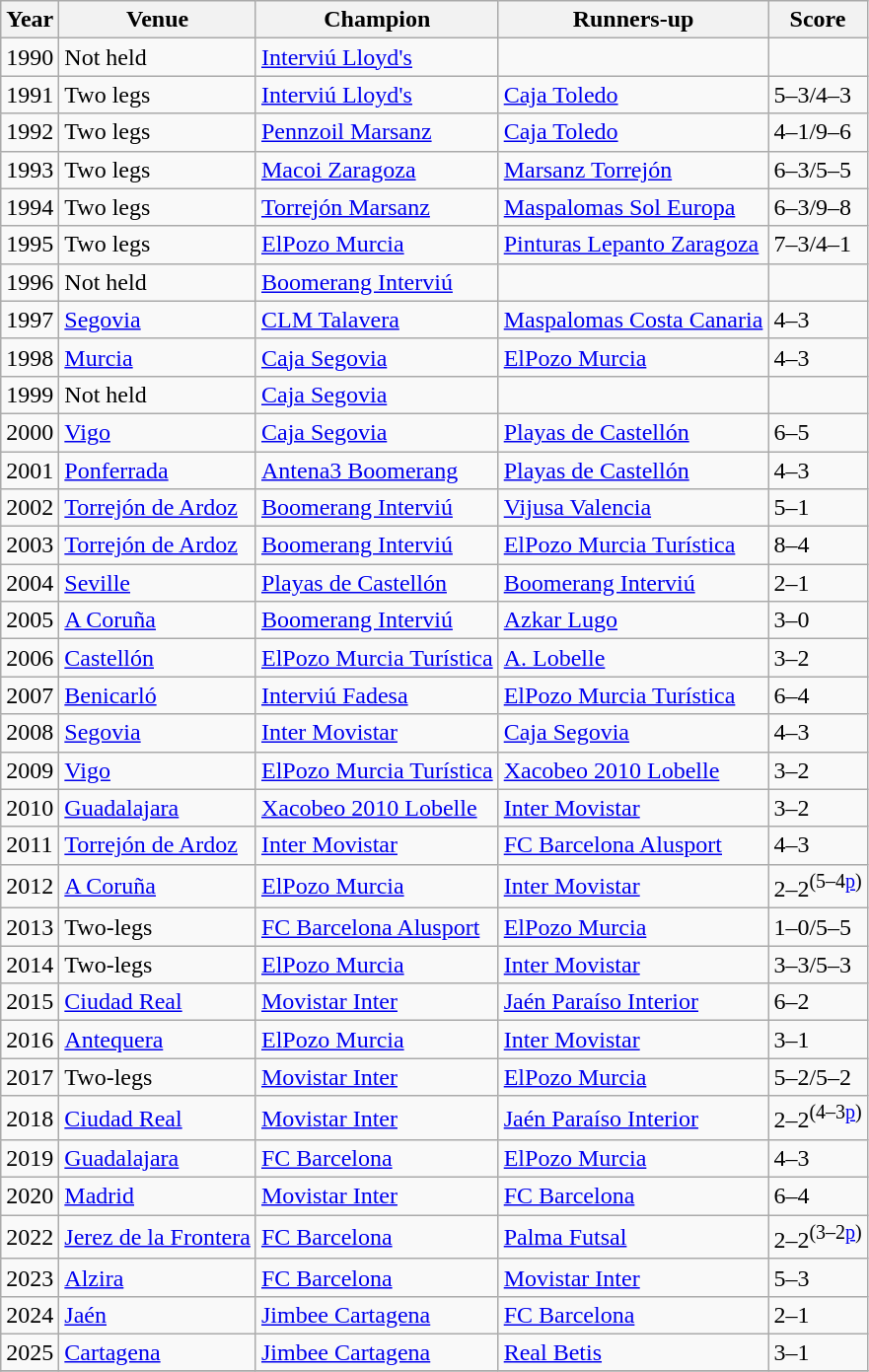<table class="wikitable">
<tr>
<th>Year</th>
<th>Venue</th>
<th>Champion</th>
<th>Runners-up</th>
<th>Score</th>
</tr>
<tr>
<td>1990</td>
<td>Not held</td>
<td><a href='#'>Interviú Lloyd's</a></td>
<td></td>
<td></td>
</tr>
<tr>
<td>1991</td>
<td>Two legs</td>
<td><a href='#'>Interviú Lloyd's</a></td>
<td><a href='#'>Caja Toledo</a></td>
<td>5–3/4–3</td>
</tr>
<tr>
<td>1992</td>
<td>Two legs</td>
<td><a href='#'>Pennzoil Marsanz</a></td>
<td><a href='#'>Caja Toledo</a></td>
<td>4–1/9–6</td>
</tr>
<tr>
<td>1993</td>
<td>Two legs</td>
<td><a href='#'>Macoi Zaragoza</a></td>
<td><a href='#'>Marsanz Torrejón</a></td>
<td>6–3/5–5</td>
</tr>
<tr>
<td>1994</td>
<td>Two legs</td>
<td><a href='#'>Torrejón Marsanz</a></td>
<td><a href='#'>Maspalomas Sol Europa</a></td>
<td>6–3/9–8</td>
</tr>
<tr>
<td>1995</td>
<td>Two legs</td>
<td><a href='#'>ElPozo Murcia</a></td>
<td><a href='#'>Pinturas Lepanto Zaragoza</a></td>
<td>7–3/4–1</td>
</tr>
<tr>
<td>1996</td>
<td>Not held</td>
<td><a href='#'>Boomerang Interviú</a></td>
<td></td>
<td></td>
</tr>
<tr>
<td>1997</td>
<td><a href='#'>Segovia</a></td>
<td><a href='#'>CLM Talavera</a></td>
<td><a href='#'>Maspalomas Costa Canaria</a></td>
<td>4–3</td>
</tr>
<tr>
<td>1998</td>
<td><a href='#'>Murcia</a></td>
<td><a href='#'>Caja Segovia</a></td>
<td><a href='#'>ElPozo Murcia</a></td>
<td>4–3</td>
</tr>
<tr>
<td>1999</td>
<td>Not held</td>
<td><a href='#'>Caja Segovia</a></td>
<td></td>
<td></td>
</tr>
<tr>
<td>2000</td>
<td><a href='#'>Vigo</a></td>
<td><a href='#'>Caja Segovia</a></td>
<td><a href='#'>Playas de Castellón</a></td>
<td>6–5</td>
</tr>
<tr>
<td>2001</td>
<td><a href='#'>Ponferrada</a></td>
<td><a href='#'>Antena3 Boomerang</a></td>
<td><a href='#'>Playas de Castellón</a></td>
<td>4–3</td>
</tr>
<tr>
<td>2002</td>
<td><a href='#'>Torrejón de Ardoz</a></td>
<td><a href='#'>Boomerang Interviú</a></td>
<td><a href='#'>Vijusa Valencia</a></td>
<td>5–1</td>
</tr>
<tr>
<td>2003</td>
<td><a href='#'>Torrejón de Ardoz</a></td>
<td><a href='#'>Boomerang Interviú</a></td>
<td><a href='#'>ElPozo Murcia Turística</a></td>
<td>8–4</td>
</tr>
<tr>
<td>2004</td>
<td><a href='#'>Seville</a></td>
<td><a href='#'>Playas de Castellón</a></td>
<td><a href='#'>Boomerang Interviú</a></td>
<td>2–1</td>
</tr>
<tr>
<td>2005</td>
<td><a href='#'>A Coruña</a></td>
<td><a href='#'>Boomerang Interviú</a></td>
<td><a href='#'>Azkar Lugo</a></td>
<td>3–0</td>
</tr>
<tr>
<td>2006</td>
<td><a href='#'>Castellón</a></td>
<td><a href='#'>ElPozo Murcia Turística</a></td>
<td><a href='#'>A. Lobelle</a></td>
<td>3–2</td>
</tr>
<tr>
<td>2007</td>
<td><a href='#'>Benicarló</a></td>
<td><a href='#'>Interviú Fadesa</a></td>
<td><a href='#'>ElPozo Murcia Turística</a></td>
<td>6–4</td>
</tr>
<tr>
<td>2008</td>
<td><a href='#'>Segovia</a></td>
<td><a href='#'>Inter Movistar</a></td>
<td><a href='#'>Caja Segovia</a></td>
<td>4–3</td>
</tr>
<tr>
<td>2009</td>
<td><a href='#'>Vigo</a></td>
<td><a href='#'>ElPozo Murcia Turística</a></td>
<td><a href='#'>Xacobeo 2010 Lobelle</a></td>
<td>3–2</td>
</tr>
<tr>
<td>2010</td>
<td><a href='#'>Guadalajara</a></td>
<td><a href='#'>Xacobeo 2010 Lobelle</a></td>
<td><a href='#'>Inter Movistar</a></td>
<td>3–2</td>
</tr>
<tr>
<td>2011</td>
<td><a href='#'>Torrejón de Ardoz</a></td>
<td><a href='#'>Inter Movistar</a></td>
<td><a href='#'>FC Barcelona Alusport</a></td>
<td>4–3</td>
</tr>
<tr>
<td>2012</td>
<td><a href='#'>A Coruña</a></td>
<td><a href='#'>ElPozo Murcia</a></td>
<td><a href='#'>Inter Movistar</a></td>
<td>2–2<sup>(5–4<a href='#'>p</a>)</sup></td>
</tr>
<tr>
<td>2013</td>
<td>Two-legs</td>
<td><a href='#'>FC Barcelona Alusport</a></td>
<td><a href='#'>ElPozo Murcia</a></td>
<td>1–0/5–5</td>
</tr>
<tr>
<td>2014</td>
<td>Two-legs</td>
<td><a href='#'>ElPozo Murcia</a></td>
<td><a href='#'>Inter Movistar</a></td>
<td>3–3/5–3</td>
</tr>
<tr>
<td>2015</td>
<td><a href='#'>Ciudad Real</a></td>
<td><a href='#'>Movistar Inter</a></td>
<td><a href='#'>Jaén Paraíso Interior</a></td>
<td>6–2</td>
</tr>
<tr>
<td>2016</td>
<td><a href='#'>Antequera</a></td>
<td><a href='#'>ElPozo Murcia</a></td>
<td><a href='#'>Inter Movistar</a></td>
<td>3–1</td>
</tr>
<tr>
<td>2017</td>
<td>Two-legs</td>
<td><a href='#'>Movistar Inter</a></td>
<td><a href='#'>ElPozo Murcia</a></td>
<td>5–2/5–2</td>
</tr>
<tr>
<td>2018</td>
<td><a href='#'>Ciudad Real</a></td>
<td><a href='#'>Movistar Inter</a></td>
<td><a href='#'>Jaén Paraíso Interior</a></td>
<td>2–2<sup>(4–3<a href='#'>p</a>)</sup></td>
</tr>
<tr>
<td>2019</td>
<td><a href='#'>Guadalajara</a></td>
<td><a href='#'>FC Barcelona</a></td>
<td><a href='#'>ElPozo Murcia</a></td>
<td>4–3</td>
</tr>
<tr>
<td>2020</td>
<td><a href='#'>Madrid</a></td>
<td><a href='#'>Movistar Inter</a></td>
<td><a href='#'>FC Barcelona</a></td>
<td>6–4</td>
</tr>
<tr>
<td>2022</td>
<td><a href='#'>Jerez de la Frontera</a></td>
<td><a href='#'>FC Barcelona</a></td>
<td><a href='#'>Palma Futsal</a></td>
<td>2–2<sup>(3–2<a href='#'>p</a>)</sup></td>
</tr>
<tr>
<td>2023</td>
<td><a href='#'>Alzira</a></td>
<td><a href='#'>FC Barcelona</a></td>
<td><a href='#'>Movistar Inter</a></td>
<td>5–3</td>
</tr>
<tr>
<td>2024</td>
<td><a href='#'>Jaén</a></td>
<td><a href='#'>Jimbee Cartagena</a></td>
<td><a href='#'>FC Barcelona</a></td>
<td>2–1</td>
</tr>
<tr>
<td>2025</td>
<td><a href='#'>Cartagena</a></td>
<td><a href='#'>Jimbee Cartagena</a></td>
<td><a href='#'>Real Betis</a></td>
<td>3–1</td>
</tr>
<tr>
</tr>
</table>
